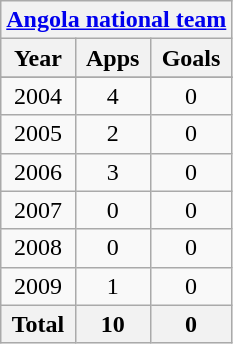<table class="wikitable" style="text-align:center">
<tr>
<th colspan=3><a href='#'>Angola national team</a></th>
</tr>
<tr>
<th>Year</th>
<th>Apps</th>
<th>Goals</th>
</tr>
<tr>
</tr>
<tr>
<td>2004</td>
<td>4</td>
<td>0</td>
</tr>
<tr>
<td>2005</td>
<td>2</td>
<td>0</td>
</tr>
<tr>
<td>2006</td>
<td>3</td>
<td>0</td>
</tr>
<tr>
<td>2007</td>
<td>0</td>
<td>0</td>
</tr>
<tr>
<td>2008</td>
<td>0</td>
<td>0</td>
</tr>
<tr>
<td>2009</td>
<td>1</td>
<td>0</td>
</tr>
<tr>
<th>Total</th>
<th>10</th>
<th>0</th>
</tr>
</table>
